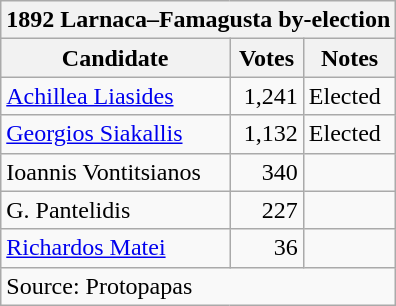<table class=wikitable>
<tr>
<th colspan=3>1892 Larnaca–Famagusta by-election</th>
</tr>
<tr>
<th>Candidate</th>
<th>Votes</th>
<th>Notes</th>
</tr>
<tr>
<td><a href='#'>Achillea Liasides</a></td>
<td align=right>1,241</td>
<td>Elected</td>
</tr>
<tr>
<td><a href='#'>Georgios Siakallis</a></td>
<td align=right>1,132</td>
<td>Elected</td>
</tr>
<tr>
<td>Ioannis Vontitsianos</td>
<td align=right>340</td>
<td></td>
</tr>
<tr>
<td>G. Pantelidis</td>
<td align=right>227</td>
<td></td>
</tr>
<tr>
<td><a href='#'>Richardos Matei</a></td>
<td align=right>36</td>
<td></td>
</tr>
<tr>
<td colspan=3>Source: Protopapas</td>
</tr>
</table>
